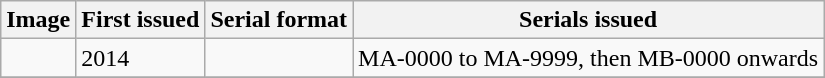<table class="wikitable">
<tr>
<th>Image</th>
<th>First issued</th>
<th>Serial format</th>
<th>Serials issued</th>
</tr>
<tr>
<td></td>
<td>2014</td>
<td></td>
<td>MA-0000 to MA-9999, then MB-0000 onwards</td>
</tr>
<tr>
</tr>
</table>
